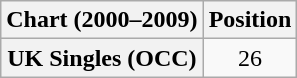<table class="wikitable plainrowheaders" style="text-align:center">
<tr>
<th scope="col">Chart (2000–2009)</th>
<th scope="col">Position</th>
</tr>
<tr>
<th scope="row">UK Singles (OCC)</th>
<td>26</td>
</tr>
</table>
